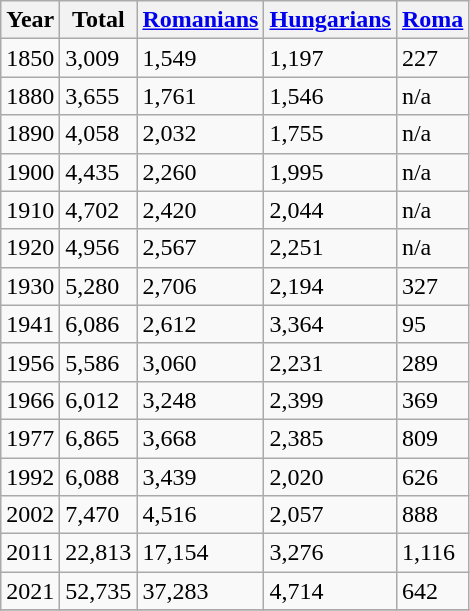<table class="wikitable">
<tr>
<th>Year</th>
<th>Total</th>
<th><a href='#'>Romanians</a></th>
<th><a href='#'>Hungarians</a></th>
<th><a href='#'>Roma</a></th>
</tr>
<tr>
<td>1850</td>
<td>3,009</td>
<td>1,549</td>
<td>1,197</td>
<td>227</td>
</tr>
<tr>
<td>1880</td>
<td>3,655</td>
<td>1,761</td>
<td>1,546</td>
<td>n/a</td>
</tr>
<tr>
<td>1890</td>
<td>4,058</td>
<td>2,032</td>
<td>1,755</td>
<td>n/a</td>
</tr>
<tr>
<td>1900</td>
<td>4,435</td>
<td>2,260</td>
<td>1,995</td>
<td>n/a</td>
</tr>
<tr>
<td>1910</td>
<td>4,702</td>
<td>2,420</td>
<td>2,044</td>
<td>n/a</td>
</tr>
<tr>
<td>1920</td>
<td>4,956</td>
<td>2,567</td>
<td>2,251</td>
<td>n/a</td>
</tr>
<tr>
<td>1930</td>
<td>5,280</td>
<td>2,706</td>
<td>2,194</td>
<td>327</td>
</tr>
<tr>
<td>1941</td>
<td>6,086</td>
<td>2,612</td>
<td>3,364</td>
<td>95</td>
</tr>
<tr>
<td>1956</td>
<td>5,586</td>
<td>3,060</td>
<td>2,231</td>
<td>289</td>
</tr>
<tr>
<td>1966</td>
<td>6,012</td>
<td>3,248</td>
<td>2,399</td>
<td>369</td>
</tr>
<tr>
<td>1977</td>
<td>6,865</td>
<td>3,668</td>
<td>2,385</td>
<td>809</td>
</tr>
<tr>
<td>1992</td>
<td>6,088</td>
<td>3,439</td>
<td>2,020</td>
<td>626</td>
</tr>
<tr>
<td>2002</td>
<td>7,470</td>
<td>4,516</td>
<td>2,057</td>
<td>888</td>
</tr>
<tr>
<td>2011</td>
<td>22,813</td>
<td>17,154</td>
<td>3,276</td>
<td>1,116</td>
</tr>
<tr>
<td>2021</td>
<td>52,735</td>
<td>37,283</td>
<td>4,714</td>
<td>642</td>
</tr>
<tr>
</tr>
</table>
